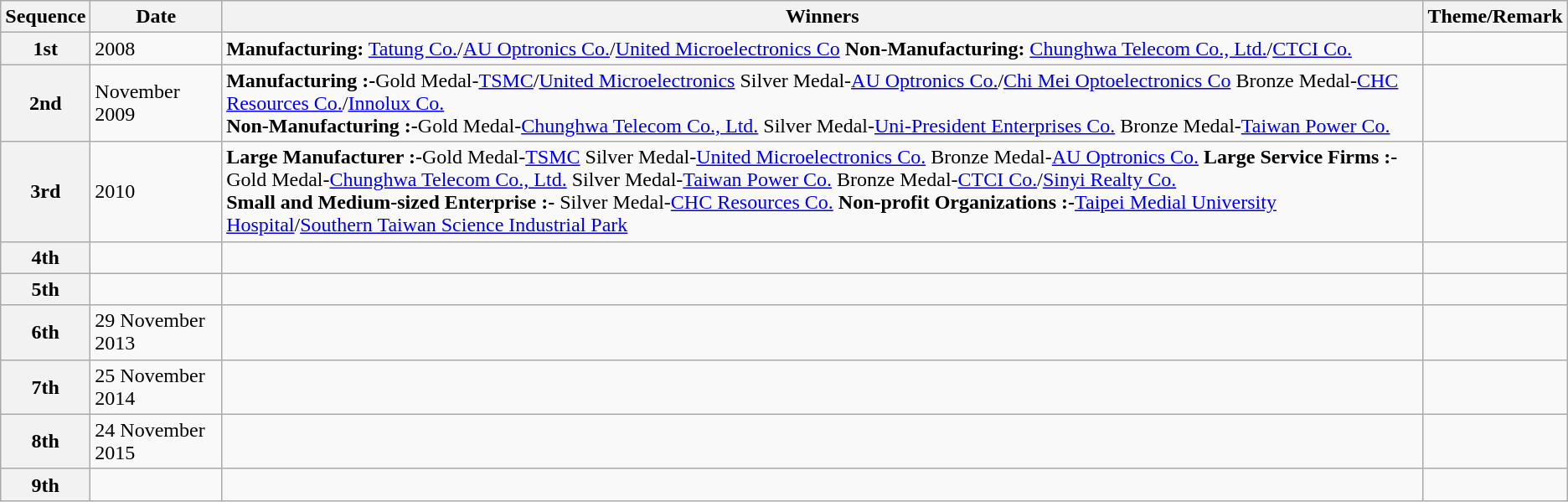<table class=wikitable>
<tr>
<th>Sequence</th>
<th>Date</th>
<th>Winners</th>
<th>Theme/Remark</th>
</tr>
<tr>
<th>1st</th>
<td>2008</td>
<td><strong>Manufacturing:</strong> <a href='#'>Tatung Co.</a>/<a href='#'>AU Optronics Co.</a>/<a href='#'>United Microelectronics Co</a>      <strong>Non-Manufacturing:</strong> <a href='#'>Chunghwa Telecom Co., Ltd.</a>/<a href='#'>CTCI Co.</a></td>
<td></td>
</tr>
<tr>
<th>2nd</th>
<td>November 2009</td>
<td><strong>Manufacturing :-</strong>Gold Medal-<a href='#'>TSMC</a>/<a href='#'>United Microelectronics</a>                                              Silver Medal-<a href='#'>AU Optronics Co.</a>/<a href='#'>Chi Mei Optoelectronics Co</a>                                                Bronze Medal-<a href='#'>CHC Resources Co.</a>/<a href='#'>Innolux Co.</a><br><strong>Non-Manufacturing :-</strong>Gold Medal-<a href='#'>Chunghwa Telecom Co., Ltd.</a>                                  Silver Medal-<a href='#'>Uni-President Enterprises Co.</a>                                                                                                         Bronze Medal-<a href='#'>Taiwan Power Co.</a></td>
<td></td>
</tr>
<tr>
<th>3rd</th>
<td>2010</td>
<td><strong>Large Manufacturer :-</strong>Gold Medal-<a href='#'>TSMC</a>                                                                                                          Silver Medal-<a href='#'>United Microelectronics Co.</a>                                                                                                          Bronze Medal-<a href='#'>AU Optronics Co.</a>                                                                                                                                       <strong>Large Service Firms :-</strong>Gold Medal-<a href='#'>Chunghwa Telecom Co., Ltd.</a>                                         Silver Medal-<a href='#'>Taiwan Power Co.</a>                                                                                                                                          Bronze Medal-<a href='#'>CTCI Co.</a>/<a href='#'>Sinyi Realty Co.</a><br><strong>Small and Medium-sized Enterprise :-</strong> Silver Medal-<a href='#'>CHC Resources Co.</a>          <strong>Non-profit Organizations :-</strong><a href='#'>Taipei Medial University Hospital</a>/<a href='#'>Southern Taiwan Science Industrial Park</a></td>
<td></td>
</tr>
<tr>
<th>4th</th>
<td></td>
<td></td>
<td></td>
</tr>
<tr>
<th>5th</th>
<td></td>
<td></td>
<td></td>
</tr>
<tr>
<th>6th</th>
<td>29 November 2013</td>
<td></td>
<td></td>
</tr>
<tr>
<th>7th</th>
<td>25 November 2014</td>
<td></td>
<td></td>
</tr>
<tr>
<th>8th</th>
<td>24 November 2015</td>
<td></td>
<td></td>
</tr>
<tr>
<th>9th</th>
<td></td>
<td></td>
<td></td>
</tr>
</table>
